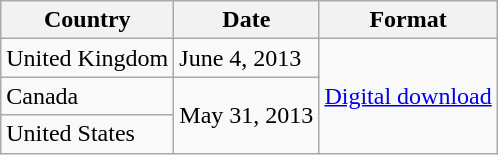<table class="wikitable">
<tr>
<th>Country</th>
<th>Date</th>
<th>Format</th>
</tr>
<tr>
<td>United Kingdom</td>
<td>June 4, 2013</td>
<td rowspan="3"><a href='#'>Digital download</a></td>
</tr>
<tr>
<td>Canada</td>
<td rowspan="2">May 31, 2013</td>
</tr>
<tr>
<td>United States</td>
</tr>
</table>
